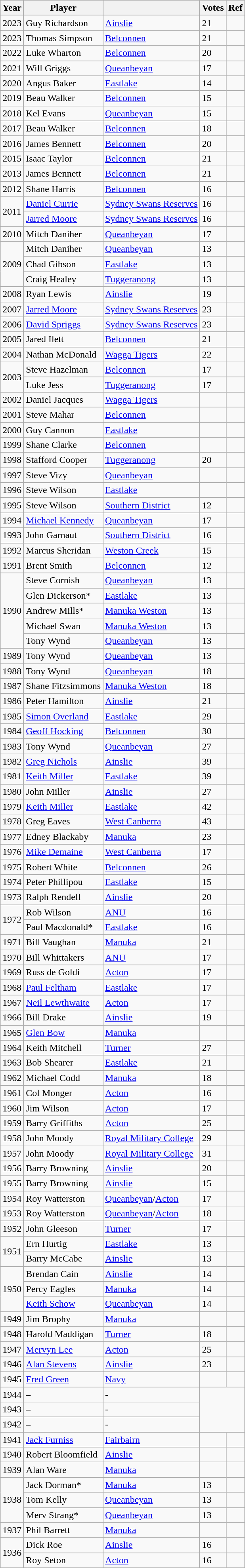<table class="wikitable">
<tr>
<th>Year</th>
<th>Player</th>
<th Club></th>
<th>Votes</th>
<th>Ref</th>
</tr>
<tr>
<td>2023</td>
<td>Guy Richardson</td>
<td><a href='#'>Ainslie</a></td>
<td>21</td>
<td></td>
</tr>
<tr>
<td>2023</td>
<td>Thomas Simpson</td>
<td><a href='#'>Belconnen</a></td>
<td>21</td>
<td></td>
</tr>
<tr>
<td>2022</td>
<td>Luke Wharton</td>
<td><a href='#'>Belconnen</a></td>
<td>20</td>
<td></td>
</tr>
<tr>
<td>2021</td>
<td>Will Griggs</td>
<td><a href='#'>Queanbeyan</a></td>
<td>17</td>
<td></td>
</tr>
<tr>
<td>2020</td>
<td>Angus Baker</td>
<td><a href='#'>Eastlake</a></td>
<td>14</td>
<td></td>
</tr>
<tr>
<td>2019</td>
<td>Beau Walker</td>
<td><a href='#'>Belconnen</a></td>
<td>15</td>
<td></td>
</tr>
<tr>
<td>2018</td>
<td>Kel Evans</td>
<td><a href='#'>Queanbeyan</a></td>
<td>15</td>
<td></td>
</tr>
<tr>
<td>2017</td>
<td>Beau Walker</td>
<td><a href='#'>Belconnen</a></td>
<td>18</td>
<td></td>
</tr>
<tr>
<td>2016</td>
<td>James Bennett</td>
<td><a href='#'>Belconnen</a></td>
<td>20</td>
<td></td>
</tr>
<tr>
<td>2015</td>
<td>Isaac Taylor</td>
<td><a href='#'>Belconnen</a></td>
<td>21</td>
<td></td>
</tr>
<tr>
<td>2013</td>
<td>James Bennett</td>
<td><a href='#'>Belconnen</a></td>
<td>21</td>
<td></td>
</tr>
<tr>
<td>2012</td>
<td>Shane Harris</td>
<td><a href='#'>Belconnen</a></td>
<td>16</td>
<td></td>
</tr>
<tr>
<td rowspan="2">2011</td>
<td><a href='#'>Daniel Currie</a></td>
<td><a href='#'>Sydney Swans Reserves</a></td>
<td>16</td>
<td></td>
</tr>
<tr>
<td><a href='#'>Jarred Moore</a></td>
<td><a href='#'>Sydney Swans Reserves</a></td>
<td>16</td>
<td></td>
</tr>
<tr>
<td>2010</td>
<td>Mitch Daniher</td>
<td><a href='#'>Queanbeyan</a></td>
<td>17</td>
<td></td>
</tr>
<tr>
<td rowspan="3">2009</td>
<td>Mitch Daniher</td>
<td><a href='#'>Queanbeyan</a></td>
<td>13</td>
<td></td>
</tr>
<tr>
<td>Chad Gibson</td>
<td><a href='#'>Eastlake</a></td>
<td>13</td>
<td></td>
</tr>
<tr>
<td>Craig Healey</td>
<td><a href='#'>Tuggeranong</a></td>
<td>13</td>
<td></td>
</tr>
<tr>
<td>2008</td>
<td>Ryan Lewis</td>
<td><a href='#'>Ainslie</a></td>
<td>19</td>
<td></td>
</tr>
<tr>
<td>2007</td>
<td><a href='#'>Jarred Moore</a></td>
<td><a href='#'>Sydney Swans Reserves</a></td>
<td>23</td>
<td></td>
</tr>
<tr>
<td>2006</td>
<td><a href='#'>David Spriggs</a></td>
<td><a href='#'>Sydney Swans Reserves</a></td>
<td>23</td>
<td></td>
</tr>
<tr>
<td>2005</td>
<td>Jared Ilett</td>
<td><a href='#'>Belconnen</a></td>
<td>21</td>
<td></td>
</tr>
<tr>
<td>2004</td>
<td>Nathan McDonald</td>
<td><a href='#'>Wagga Tigers</a></td>
<td>22</td>
<td></td>
</tr>
<tr>
<td rowspan="2">2003</td>
<td>Steve Hazelman</td>
<td><a href='#'>Belconnen</a></td>
<td>17</td>
<td></td>
</tr>
<tr>
<td>Luke Jess</td>
<td><a href='#'>Tuggeranong</a></td>
<td>17</td>
<td></td>
</tr>
<tr>
<td>2002</td>
<td>Daniel Jacques</td>
<td><a href='#'>Wagga Tigers</a></td>
<td></td>
<td></td>
</tr>
<tr>
<td>2001</td>
<td>Steve Mahar</td>
<td><a href='#'>Belconnen</a></td>
<td></td>
<td></td>
</tr>
<tr>
<td>2000</td>
<td>Guy Cannon</td>
<td><a href='#'>Eastlake</a></td>
<td></td>
<td></td>
</tr>
<tr>
<td>1999</td>
<td>Shane Clarke</td>
<td><a href='#'>Belconnen</a></td>
<td></td>
<td></td>
</tr>
<tr>
<td>1998</td>
<td>Stafford Cooper</td>
<td><a href='#'>Tuggeranong</a></td>
<td>20</td>
<td></td>
</tr>
<tr>
<td>1997</td>
<td>Steve Vizy</td>
<td><a href='#'>Queanbeyan</a></td>
<td></td>
<td></td>
</tr>
<tr>
<td>1996</td>
<td>Steve Wilson</td>
<td><a href='#'>Eastlake</a></td>
<td></td>
<td></td>
</tr>
<tr>
<td>1995</td>
<td>Steve Wilson</td>
<td><a href='#'>Southern District</a></td>
<td>12</td>
<td></td>
</tr>
<tr>
<td>1994</td>
<td><a href='#'>Michael Kennedy</a></td>
<td><a href='#'>Queanbeyan</a></td>
<td>17</td>
<td></td>
</tr>
<tr>
<td>1993</td>
<td>John Garnaut</td>
<td><a href='#'>Southern District</a></td>
<td>16</td>
<td></td>
</tr>
<tr>
<td>1992</td>
<td>Marcus Sheridan</td>
<td><a href='#'>Weston Creek</a></td>
<td>15</td>
<td></td>
</tr>
<tr>
<td>1991</td>
<td>Brent Smith</td>
<td><a href='#'>Belconnen</a></td>
<td>12</td>
<td></td>
</tr>
<tr>
<td rowspan="5">1990</td>
<td>Steve Cornish</td>
<td><a href='#'>Queanbeyan</a></td>
<td>13</td>
<td></td>
</tr>
<tr>
<td>Glen Dickerson*</td>
<td><a href='#'>Eastlake</a></td>
<td>13</td>
<td></td>
</tr>
<tr>
<td>Andrew Mills*</td>
<td><a href='#'>Manuka Weston</a></td>
<td>13</td>
<td></td>
</tr>
<tr>
<td>Michael Swan</td>
<td><a href='#'>Manuka Weston</a></td>
<td>13</td>
<td></td>
</tr>
<tr>
<td>Tony Wynd</td>
<td><a href='#'>Queanbeyan</a></td>
<td>13</td>
<td></td>
</tr>
<tr>
<td>1989</td>
<td>Tony Wynd</td>
<td><a href='#'>Queanbeyan</a></td>
<td>13</td>
<td></td>
</tr>
<tr>
<td>1988</td>
<td>Tony Wynd</td>
<td><a href='#'>Queanbeyan</a></td>
<td>18</td>
<td></td>
</tr>
<tr>
<td>1987</td>
<td>Shane Fitzsimmons</td>
<td><a href='#'>Manuka Weston</a></td>
<td>18</td>
<td></td>
</tr>
<tr>
<td>1986</td>
<td>Peter Hamilton</td>
<td><a href='#'>Ainslie</a></td>
<td>21</td>
<td></td>
</tr>
<tr>
<td>1985</td>
<td><a href='#'>Simon Overland</a></td>
<td><a href='#'>Eastlake</a></td>
<td>29</td>
<td></td>
</tr>
<tr>
<td>1984</td>
<td><a href='#'>Geoff Hocking</a></td>
<td><a href='#'>Belconnen</a></td>
<td>30</td>
<td></td>
</tr>
<tr>
<td>1983</td>
<td>Tony Wynd</td>
<td><a href='#'>Queanbeyan</a></td>
<td>27</td>
<td></td>
</tr>
<tr>
<td>1982</td>
<td><a href='#'>Greg Nichols</a></td>
<td><a href='#'>Ainslie</a></td>
<td>39</td>
<td></td>
</tr>
<tr>
<td>1981</td>
<td><a href='#'>Keith Miller</a></td>
<td><a href='#'>Eastlake</a></td>
<td>39</td>
<td></td>
</tr>
<tr>
<td>1980</td>
<td>John Miller</td>
<td><a href='#'>Ainslie</a></td>
<td>27</td>
<td></td>
</tr>
<tr>
<td>1979</td>
<td><a href='#'>Keith Miller</a></td>
<td><a href='#'>Eastlake</a></td>
<td>42</td>
<td></td>
</tr>
<tr>
<td>1978</td>
<td>Greg Eaves</td>
<td><a href='#'>West Canberra</a></td>
<td>43</td>
<td></td>
</tr>
<tr>
<td>1977</td>
<td>Edney Blackaby</td>
<td><a href='#'>Manuka</a></td>
<td>23</td>
<td></td>
</tr>
<tr>
<td>1976</td>
<td><a href='#'>Mike Demaine</a></td>
<td><a href='#'>West Canberra</a></td>
<td>17</td>
<td></td>
</tr>
<tr>
<td>1975</td>
<td>Robert White</td>
<td><a href='#'>Belconnen</a></td>
<td>26</td>
<td></td>
</tr>
<tr>
<td>1974</td>
<td>Peter Phillipou</td>
<td><a href='#'>Eastlake</a></td>
<td>15</td>
<td></td>
</tr>
<tr>
<td>1973</td>
<td>Ralph Rendell</td>
<td><a href='#'>Ainslie</a></td>
<td>20</td>
<td></td>
</tr>
<tr>
<td rowspan="2">1972</td>
<td>Rob Wilson</td>
<td><a href='#'>ANU</a></td>
<td>16</td>
<td></td>
</tr>
<tr>
<td>Paul Macdonald*</td>
<td><a href='#'>Eastlake</a></td>
<td>16</td>
<td></td>
</tr>
<tr>
<td>1971</td>
<td>Bill Vaughan</td>
<td><a href='#'>Manuka</a></td>
<td>21</td>
<td></td>
</tr>
<tr>
<td>1970</td>
<td>Bill Whittakers</td>
<td><a href='#'>ANU</a></td>
<td>17</td>
<td></td>
</tr>
<tr>
<td>1969</td>
<td>Russ de Goldi</td>
<td><a href='#'>Acton</a></td>
<td>17</td>
<td></td>
</tr>
<tr>
<td>1968</td>
<td><a href='#'>Paul Feltham</a></td>
<td><a href='#'>Eastlake</a></td>
<td>17</td>
<td></td>
</tr>
<tr>
<td>1967</td>
<td><a href='#'>Neil Lewthwaite</a></td>
<td><a href='#'>Acton</a></td>
<td>17</td>
<td></td>
</tr>
<tr>
<td>1966</td>
<td>Bill Drake</td>
<td><a href='#'>Ainslie</a></td>
<td>19</td>
<td></td>
</tr>
<tr>
<td>1965</td>
<td><a href='#'>Glen Bow</a></td>
<td><a href='#'>Manuka</a></td>
<td></td>
<td></td>
</tr>
<tr>
<td>1964</td>
<td>Keith Mitchell</td>
<td><a href='#'>Turner</a></td>
<td>27</td>
<td></td>
</tr>
<tr>
<td>1963</td>
<td>Bob Shearer</td>
<td><a href='#'>Eastlake</a></td>
<td>21</td>
<td></td>
</tr>
<tr>
<td>1962</td>
<td>Michael Codd</td>
<td><a href='#'>Manuka</a></td>
<td>18</td>
<td></td>
</tr>
<tr>
<td>1961</td>
<td>Col Monger</td>
<td><a href='#'>Acton</a></td>
<td>16</td>
<td></td>
</tr>
<tr>
<td>1960</td>
<td>Jim Wilson</td>
<td><a href='#'>Acton</a></td>
<td>17</td>
<td></td>
</tr>
<tr>
<td>1959</td>
<td>Barry Griffiths</td>
<td><a href='#'>Acton</a></td>
<td>25</td>
<td></td>
</tr>
<tr>
<td>1958</td>
<td>John Moody</td>
<td><a href='#'>Royal Military College</a></td>
<td>29</td>
<td></td>
</tr>
<tr>
<td>1957</td>
<td>John Moody</td>
<td><a href='#'>Royal Military College</a></td>
<td>31</td>
<td></td>
</tr>
<tr>
<td>1956</td>
<td>Barry Browning</td>
<td><a href='#'>Ainslie</a></td>
<td>20</td>
<td></td>
</tr>
<tr>
<td>1955</td>
<td>Barry Browning</td>
<td><a href='#'>Ainslie</a></td>
<td>15</td>
<td></td>
</tr>
<tr>
<td>1954</td>
<td>Roy Watterston</td>
<td><a href='#'>Queanbeyan</a>/<a href='#'>Acton</a></td>
<td>17</td>
<td></td>
</tr>
<tr>
<td>1953</td>
<td>Roy Watterston</td>
<td><a href='#'>Queanbeyan</a>/<a href='#'>Acton</a></td>
<td>18</td>
<td></td>
</tr>
<tr>
<td>1952</td>
<td>John Gleeson</td>
<td><a href='#'>Turner</a></td>
<td>17</td>
<td></td>
</tr>
<tr>
<td rowspan="2">1951</td>
<td>Ern Hurtig</td>
<td><a href='#'>Eastlake</a></td>
<td>13</td>
<td></td>
</tr>
<tr>
<td>Barry McCabe</td>
<td><a href='#'>Ainslie</a></td>
<td>13</td>
<td></td>
</tr>
<tr>
<td rowspan="3">1950</td>
<td>Brendan Cain</td>
<td><a href='#'>Ainslie</a></td>
<td>14</td>
<td></td>
</tr>
<tr>
<td>Percy Eagles</td>
<td><a href='#'>Manuka</a></td>
<td>14</td>
<td></td>
</tr>
<tr>
<td><a href='#'>Keith Schow</a></td>
<td><a href='#'>Queanbeyan</a></td>
<td>14</td>
<td></td>
</tr>
<tr>
<td>1949</td>
<td>Jim Brophy</td>
<td><a href='#'>Manuka</a></td>
<td></td>
<td></td>
</tr>
<tr>
<td>1948</td>
<td>Harold Maddigan</td>
<td><a href='#'>Turner</a></td>
<td>18</td>
<td></td>
</tr>
<tr>
<td>1947</td>
<td><a href='#'>Mervyn Lee</a></td>
<td><a href='#'>Acton</a></td>
<td>25</td>
<td></td>
</tr>
<tr>
<td>1946</td>
<td><a href='#'>Alan Stevens</a></td>
<td><a href='#'>Ainslie</a></td>
<td>23</td>
<td></td>
</tr>
<tr>
<td>1945</td>
<td><a href='#'>Fred Green</a></td>
<td><a href='#'>Navy</a></td>
<td></td>
<td></td>
</tr>
<tr>
<td>1944</td>
<td>–</td>
<td>-</td>
</tr>
<tr>
<td>1943</td>
<td>–</td>
<td>-</td>
</tr>
<tr>
<td>1942</td>
<td>–</td>
<td>-</td>
</tr>
<tr>
<td>1941</td>
<td><a href='#'>Jack Furniss</a></td>
<td><a href='#'>Fairbairn</a></td>
<td></td>
<td></td>
</tr>
<tr>
<td>1940</td>
<td>Robert Bloomfield</td>
<td><a href='#'>Ainslie</a></td>
<td></td>
<td></td>
</tr>
<tr>
<td>1939</td>
<td>Alan Ware</td>
<td><a href='#'>Manuka</a></td>
<td></td>
<td></td>
</tr>
<tr>
<td rowspan="3">1938</td>
<td>Jack Dorman*</td>
<td><a href='#'>Manuka</a></td>
<td>13</td>
<td></td>
</tr>
<tr>
<td>Tom Kelly</td>
<td><a href='#'>Queanbeyan</a></td>
<td>13</td>
<td></td>
</tr>
<tr>
<td>Merv Strang*</td>
<td><a href='#'>Queanbeyan</a></td>
<td>13</td>
<td></td>
</tr>
<tr>
<td>1937</td>
<td>Phil Barrett</td>
<td><a href='#'>Manuka</a></td>
<td></td>
<td></td>
</tr>
<tr>
<td rowspan="2">1936</td>
<td>Dick Roe</td>
<td><a href='#'>Ainslie</a></td>
<td>16</td>
<td></td>
</tr>
<tr>
<td>Roy Seton</td>
<td><a href='#'>Acton</a></td>
<td>16</td>
<td></td>
</tr>
</table>
